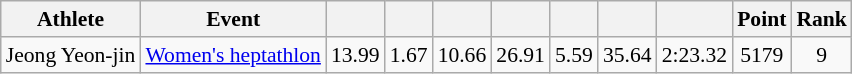<table class="wikitable" style="font-size:90%; text-align:center;">
<tr>
<th>Athlete</th>
<th>Event</th>
<th></th>
<th></th>
<th></th>
<th></th>
<th></th>
<th></th>
<th></th>
<th>Point</th>
<th>Rank</th>
</tr>
<tr>
<td align=left>Jeong Yeon-jin</td>
<td align=left><a href='#'>Women's heptathlon</a></td>
<td>13.99</td>
<td>1.67</td>
<td>10.66</td>
<td>26.91</td>
<td>5.59</td>
<td>35.64</td>
<td>2:23.32</td>
<td>5179</td>
<td>9</td>
</tr>
</table>
